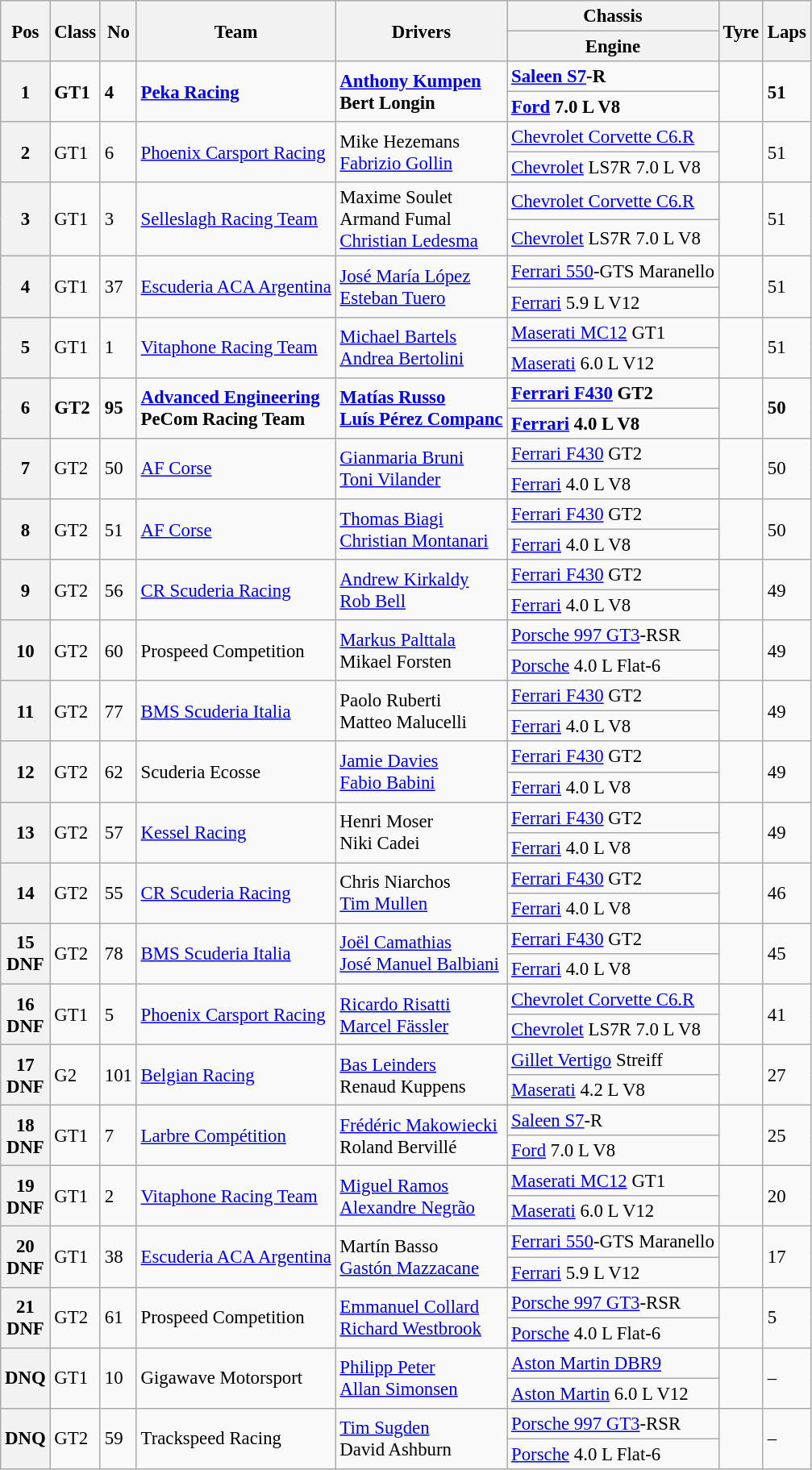<table class="wikitable" style="font-size: 95%;">
<tr>
<th rowspan=2>Pos</th>
<th rowspan=2>Class</th>
<th rowspan=2>No</th>
<th rowspan=2>Team</th>
<th rowspan=2>Drivers</th>
<th>Chassis</th>
<th rowspan=2>Tyre</th>
<th rowspan=2>Laps</th>
</tr>
<tr>
<th>Engine</th>
</tr>
<tr style="font-weight:bold">
<th rowspan=2>1</th>
<td rowspan=2>GT1</td>
<td rowspan=2>4</td>
<td rowspan=2> <a href='#'>Peka Racing</a></td>
<td rowspan=2> <a href='#'>Anthony Kumpen</a><br> Bert Longin</td>
<td><a href='#'>Saleen S7</a>-R</td>
<td rowspan=2></td>
<td rowspan=2>51</td>
</tr>
<tr style="font-weight:bold">
<td><a href='#'>Ford</a> 7.0 L V8</td>
</tr>
<tr>
<th rowspan=2>2</th>
<td rowspan=2>GT1</td>
<td rowspan=2>6</td>
<td rowspan=2> <a href='#'>Phoenix Carsport Racing</a></td>
<td rowspan=2> Mike Hezemans<br> <a href='#'>Fabrizio Gollin</a></td>
<td><a href='#'>Chevrolet Corvette C6.R</a></td>
<td rowspan=2></td>
<td rowspan=2>51</td>
</tr>
<tr>
<td><a href='#'>Chevrolet</a> LS7R 7.0 L V8</td>
</tr>
<tr>
<th rowspan=2>3</th>
<td rowspan=2>GT1</td>
<td rowspan=2>3</td>
<td rowspan=2> <a href='#'>Selleslagh Racing Team</a></td>
<td rowspan=2> Maxime Soulet<br> Armand Fumal<br> <a href='#'>Christian Ledesma</a></td>
<td><a href='#'>Chevrolet Corvette C6.R</a></td>
<td rowspan=2></td>
<td rowspan=2>51</td>
</tr>
<tr>
<td><a href='#'>Chevrolet</a> LS7R 7.0 L V8</td>
</tr>
<tr>
<th rowspan=2>4</th>
<td rowspan=2>GT1</td>
<td rowspan=2>37</td>
<td rowspan=2> <a href='#'>Escuderia ACA Argentina</a></td>
<td rowspan=2> <a href='#'>José María López</a><br> <a href='#'>Esteban Tuero</a></td>
<td><a href='#'>Ferrari 550</a>-GTS Maranello</td>
<td rowspan=2></td>
<td rowspan=2>51</td>
</tr>
<tr>
<td><a href='#'>Ferrari</a> 5.9 L V12</td>
</tr>
<tr>
<th rowspan=2>5</th>
<td rowspan=2>GT1</td>
<td rowspan=2>1</td>
<td rowspan=2> <a href='#'>Vitaphone Racing Team</a></td>
<td rowspan=2> <a href='#'>Michael Bartels</a><br> <a href='#'>Andrea Bertolini</a></td>
<td><a href='#'>Maserati MC12</a> GT1</td>
<td rowspan=2></td>
<td rowspan=2>51</td>
</tr>
<tr>
<td><a href='#'>Maserati</a> 6.0 L V12</td>
</tr>
<tr style="font-weight:bold">
<th rowspan=2>6</th>
<td rowspan=2>GT2</td>
<td rowspan=2>95</td>
<td rowspan=2> <a href='#'>Advanced Engineering</a><br> PeCom Racing Team</td>
<td rowspan=2> <a href='#'>Matías Russo</a><br> <a href='#'>Luís Pérez Companc</a></td>
<td><a href='#'>Ferrari F430</a> GT2</td>
<td rowspan=2></td>
<td rowspan=2>50</td>
</tr>
<tr style="font-weight:bold">
<td><a href='#'>Ferrari</a> 4.0 L V8</td>
</tr>
<tr>
<th rowspan=2>7</th>
<td rowspan=2>GT2</td>
<td rowspan=2>50</td>
<td rowspan=2> <a href='#'>AF Corse</a></td>
<td rowspan=2> <a href='#'>Gianmaria Bruni</a><br> <a href='#'>Toni Vilander</a></td>
<td><a href='#'>Ferrari F430</a> GT2</td>
<td rowspan=2></td>
<td rowspan=2>50</td>
</tr>
<tr>
<td><a href='#'>Ferrari</a> 4.0 L V8</td>
</tr>
<tr>
<th rowspan=2>8</th>
<td rowspan=2>GT2</td>
<td rowspan=2>51</td>
<td rowspan=2> <a href='#'>AF Corse</a></td>
<td rowspan=2> <a href='#'>Thomas Biagi</a><br> <a href='#'>Christian Montanari</a></td>
<td><a href='#'>Ferrari F430</a> GT2</td>
<td rowspan=2></td>
<td rowspan=2>50</td>
</tr>
<tr>
<td><a href='#'>Ferrari</a> 4.0 L V8</td>
</tr>
<tr>
<th rowspan=2>9</th>
<td rowspan=2>GT2</td>
<td rowspan=2>56</td>
<td rowspan=2> <a href='#'>CR Scuderia Racing</a></td>
<td rowspan=2> <a href='#'>Andrew Kirkaldy</a><br> <a href='#'>Rob Bell</a></td>
<td><a href='#'>Ferrari F430</a> GT2</td>
<td rowspan=2></td>
<td rowspan=2>49</td>
</tr>
<tr>
<td><a href='#'>Ferrari</a> 4.0 L V8</td>
</tr>
<tr>
<th rowspan=2>10</th>
<td rowspan=2>GT2</td>
<td rowspan=2>60</td>
<td rowspan=2> Prospeed Competition</td>
<td rowspan=2> <a href='#'>Markus Palttala</a><br> Mikael Forsten</td>
<td><a href='#'>Porsche 997 GT3</a>-RSR</td>
<td rowspan=2></td>
<td rowspan=2>49</td>
</tr>
<tr>
<td><a href='#'>Porsche</a> 4.0 L Flat-6</td>
</tr>
<tr>
<th rowspan=2>11</th>
<td rowspan=2>GT2</td>
<td rowspan=2>77</td>
<td rowspan=2> <a href='#'>BMS Scuderia Italia</a></td>
<td rowspan=2> Paolo Ruberti<br> Matteo Malucelli</td>
<td><a href='#'>Ferrari F430</a> GT2</td>
<td rowspan=2></td>
<td rowspan=2>49</td>
</tr>
<tr>
<td><a href='#'>Ferrari</a> 4.0 L V8</td>
</tr>
<tr>
<th rowspan=2>12</th>
<td rowspan=2>GT2</td>
<td rowspan=2>62</td>
<td rowspan=2> Scuderia Ecosse</td>
<td rowspan=2> <a href='#'>Jamie Davies</a><br> <a href='#'>Fabio Babini</a></td>
<td><a href='#'>Ferrari F430</a> GT2</td>
<td rowspan=2></td>
<td rowspan=2>49</td>
</tr>
<tr>
<td><a href='#'>Ferrari</a> 4.0 L V8</td>
</tr>
<tr>
<th rowspan=2>13</th>
<td rowspan=2>GT2</td>
<td rowspan=2>57</td>
<td rowspan=2> <a href='#'>Kessel Racing</a></td>
<td rowspan=2> Henri Moser<br> Niki Cadei</td>
<td><a href='#'>Ferrari F430</a> GT2</td>
<td rowspan=2></td>
<td rowspan=2>49</td>
</tr>
<tr>
<td><a href='#'>Ferrari</a> 4.0 L V8</td>
</tr>
<tr>
<th rowspan=2>14</th>
<td rowspan=2>GT2</td>
<td rowspan=2>55</td>
<td rowspan=2> <a href='#'>CR Scuderia Racing</a></td>
<td rowspan=2> Chris Niarchos<br> <a href='#'>Tim Mullen</a></td>
<td><a href='#'>Ferrari F430</a> GT2</td>
<td rowspan=2></td>
<td rowspan=2>46</td>
</tr>
<tr>
<td><a href='#'>Ferrari</a> 4.0 L V8</td>
</tr>
<tr>
<th rowspan=2>15<br>DNF</th>
<td rowspan=2>GT2</td>
<td rowspan=2>78</td>
<td rowspan=2> <a href='#'>BMS Scuderia Italia</a></td>
<td rowspan=2> <a href='#'>Joël Camathias</a><br> <a href='#'>José Manuel Balbiani</a></td>
<td><a href='#'>Ferrari F430</a> GT2</td>
<td rowspan=2></td>
<td rowspan=2>45</td>
</tr>
<tr>
<td><a href='#'>Ferrari</a> 4.0 L V8</td>
</tr>
<tr>
<th rowspan=2>16<br>DNF</th>
<td rowspan=2>GT1</td>
<td rowspan=2>5</td>
<td rowspan=2> <a href='#'>Phoenix Carsport Racing</a></td>
<td rowspan=2> <a href='#'>Ricardo Risatti</a><br> <a href='#'>Marcel Fässler</a></td>
<td><a href='#'>Chevrolet Corvette C6.R</a></td>
<td rowspan=2></td>
<td rowspan=2>41</td>
</tr>
<tr>
<td><a href='#'>Chevrolet</a> LS7R 7.0 L V8</td>
</tr>
<tr>
<th rowspan=2>17<br>DNF</th>
<td rowspan=2>G2</td>
<td rowspan=2>101</td>
<td rowspan=2> <a href='#'>Belgian Racing</a></td>
<td rowspan=2> <a href='#'>Bas Leinders</a><br> Renaud Kuppens</td>
<td><a href='#'>Gillet Vertigo</a> Streiff</td>
<td rowspan=2></td>
<td rowspan=2>27</td>
</tr>
<tr>
<td><a href='#'>Maserati</a> 4.2 L V8</td>
</tr>
<tr>
<th rowspan=2>18<br>DNF</th>
<td rowspan=2>GT1</td>
<td rowspan=2>7</td>
<td rowspan=2> <a href='#'>Larbre Compétition</a></td>
<td rowspan=2> <a href='#'>Frédéric Makowiecki</a><br> Roland Bervillé</td>
<td><a href='#'>Saleen S7</a>-R</td>
<td rowspan=2></td>
<td rowspan=2>25</td>
</tr>
<tr>
<td><a href='#'>Ford</a> 7.0 L V8</td>
</tr>
<tr>
<th rowspan=2>19<br>DNF</th>
<td rowspan=2>GT1</td>
<td rowspan=2>2</td>
<td rowspan=2> <a href='#'>Vitaphone Racing Team</a></td>
<td rowspan=2> <a href='#'>Miguel Ramos</a><br> <a href='#'>Alexandre Negrão</a></td>
<td><a href='#'>Maserati MC12</a> GT1</td>
<td rowspan=2></td>
<td rowspan=2>20</td>
</tr>
<tr>
<td><a href='#'>Maserati</a> 6.0 L V12</td>
</tr>
<tr>
<th rowspan=2>20<br>DNF</th>
<td rowspan=2>GT1</td>
<td rowspan=2>38</td>
<td rowspan=2> <a href='#'>Escuderia ACA Argentina</a></td>
<td rowspan=2> Martín Basso<br> <a href='#'>Gastón Mazzacane</a></td>
<td><a href='#'>Ferrari 550</a>-GTS Maranello</td>
<td rowspan=2></td>
<td rowspan=2>17</td>
</tr>
<tr>
<td><a href='#'>Ferrari</a> 5.9 L V12</td>
</tr>
<tr>
<th rowspan=2>21<br>DNF</th>
<td rowspan=2>GT2</td>
<td rowspan=2>61</td>
<td rowspan=2> Prospeed Competition</td>
<td rowspan=2> <a href='#'>Emmanuel Collard</a><br> <a href='#'>Richard Westbrook</a></td>
<td><a href='#'>Porsche 997 GT3</a>-RSR</td>
<td rowspan=2></td>
<td rowspan=2>5</td>
</tr>
<tr>
<td><a href='#'>Porsche</a> 4.0 L Flat-6</td>
</tr>
<tr>
<th rowspan=2>DNQ</th>
<td rowspan=2>GT1</td>
<td rowspan=2>10</td>
<td rowspan=2> Gigawave Motorsport</td>
<td rowspan=2> <a href='#'>Philipp Peter</a><br> <a href='#'>Allan Simonsen</a></td>
<td><a href='#'>Aston Martin DBR9</a></td>
<td rowspan=2></td>
<td rowspan=2>–</td>
</tr>
<tr>
<td><a href='#'>Aston Martin</a> 6.0 L V12</td>
</tr>
<tr>
<th rowspan=2>DNQ</th>
<td rowspan=2>GT2</td>
<td rowspan=2>59</td>
<td rowspan=2> Trackspeed Racing</td>
<td rowspan=2> <a href='#'>Tim Sugden</a><br> David Ashburn</td>
<td><a href='#'>Porsche 997 GT3</a>-RSR</td>
<td rowspan=2></td>
<td rowspan=2>–</td>
</tr>
<tr>
<td><a href='#'>Porsche</a> 4.0 L Flat-6</td>
</tr>
</table>
